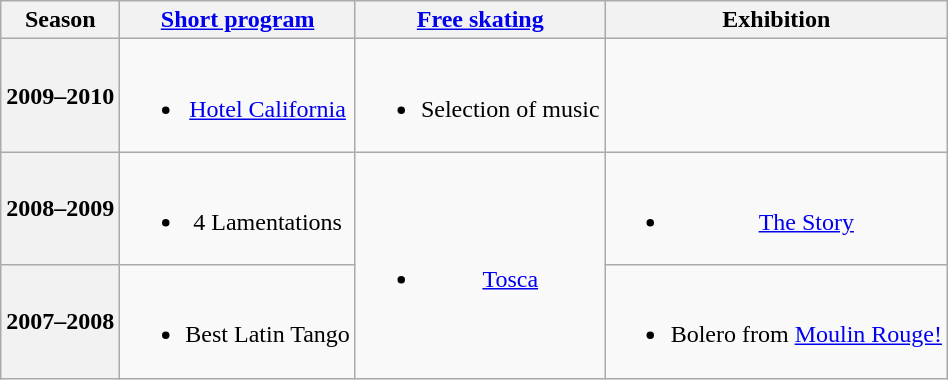<table class="wikitable" style="text-align:center">
<tr>
<th>Season</th>
<th><a href='#'>Short program</a></th>
<th><a href='#'>Free skating</a></th>
<th>Exhibition</th>
</tr>
<tr>
<th>2009–2010 <br> </th>
<td><br><ul><li><a href='#'>Hotel California</a> <br></li></ul></td>
<td><br><ul><li>Selection of music <br></li></ul></td>
<td></td>
</tr>
<tr>
<th>2008–2009 <br> </th>
<td><br><ul><li>4 Lamentations</li></ul></td>
<td rowspan=2><br><ul><li><a href='#'>Tosca</a> <br></li></ul></td>
<td><br><ul><li><a href='#'>The Story</a> <br></li></ul></td>
</tr>
<tr>
<th>2007–2008 <br> </th>
<td><br><ul><li>Best Latin Tango <br></li></ul></td>
<td><br><ul><li>Bolero from <a href='#'>Moulin Rouge!</a></li></ul></td>
</tr>
</table>
